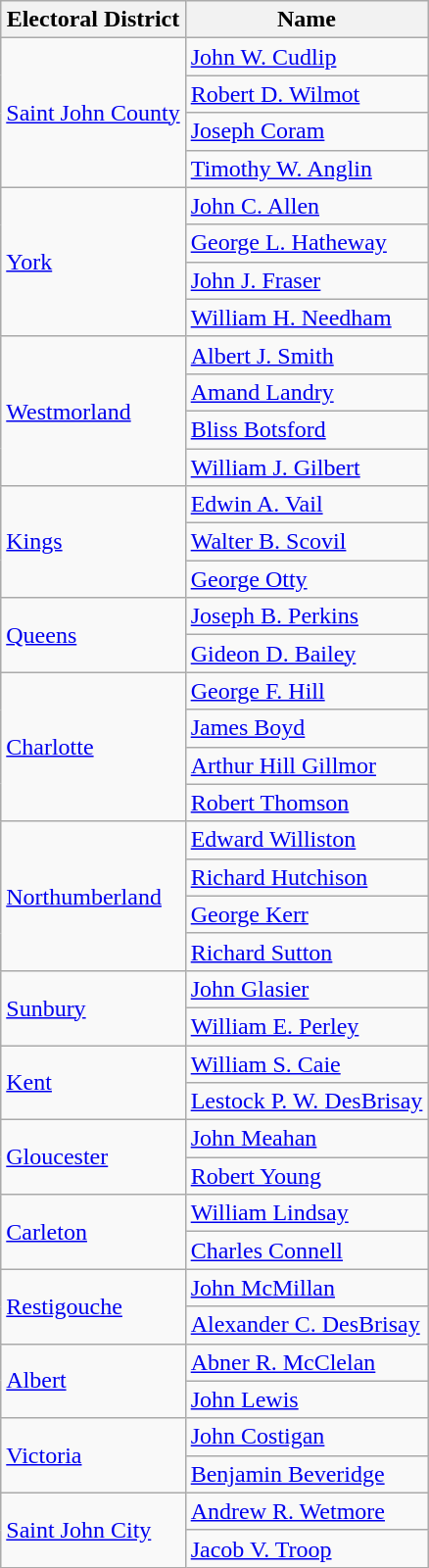<table class="wikitable">
<tr>
<th>Electoral District</th>
<th>Name</th>
</tr>
<tr>
<td rowspan="4"><a href='#'>Saint John County</a></td>
<td><a href='#'>John W. Cudlip</a></td>
</tr>
<tr>
<td><a href='#'>Robert D. Wilmot</a></td>
</tr>
<tr>
<td><a href='#'>Joseph Coram</a></td>
</tr>
<tr>
<td><a href='#'>Timothy W. Anglin</a></td>
</tr>
<tr>
<td rowspan="4"><a href='#'>York</a></td>
<td><a href='#'>John C. Allen</a></td>
</tr>
<tr>
<td><a href='#'>George L. Hatheway</a></td>
</tr>
<tr>
<td><a href='#'>John J. Fraser</a></td>
</tr>
<tr>
<td><a href='#'>William H. Needham</a></td>
</tr>
<tr>
<td rowspan="4"><a href='#'>Westmorland</a></td>
<td><a href='#'>Albert J. Smith</a></td>
</tr>
<tr>
<td><a href='#'>Amand Landry</a></td>
</tr>
<tr>
<td><a href='#'>Bliss Botsford</a></td>
</tr>
<tr>
<td><a href='#'>William J. Gilbert</a></td>
</tr>
<tr>
<td rowspan="3"><a href='#'>Kings</a></td>
<td><a href='#'>Edwin A. Vail</a></td>
</tr>
<tr>
<td><a href='#'>Walter B. Scovil</a></td>
</tr>
<tr>
<td><a href='#'>George Otty</a></td>
</tr>
<tr>
<td rowspan="2"><a href='#'>Queens</a></td>
<td><a href='#'>Joseph B. Perkins</a></td>
</tr>
<tr>
<td><a href='#'>Gideon D. Bailey</a></td>
</tr>
<tr>
<td rowspan="4"><a href='#'>Charlotte</a></td>
<td><a href='#'>George F. Hill</a></td>
</tr>
<tr>
<td><a href='#'>James Boyd</a></td>
</tr>
<tr>
<td><a href='#'>Arthur Hill Gillmor</a></td>
</tr>
<tr>
<td><a href='#'>Robert Thomson</a></td>
</tr>
<tr>
<td rowspan="4"><a href='#'>Northumberland</a></td>
<td><a href='#'>Edward Williston</a></td>
</tr>
<tr>
<td><a href='#'>Richard Hutchison</a></td>
</tr>
<tr>
<td><a href='#'>George Kerr</a></td>
</tr>
<tr>
<td><a href='#'>Richard Sutton</a></td>
</tr>
<tr>
<td rowspan="2"><a href='#'>Sunbury</a></td>
<td><a href='#'>John Glasier</a></td>
</tr>
<tr>
<td><a href='#'>William E. Perley</a></td>
</tr>
<tr>
<td rowspan="2"><a href='#'>Kent</a></td>
<td><a href='#'>William S. Caie</a></td>
</tr>
<tr>
<td><a href='#'>Lestock P. W. DesBrisay</a></td>
</tr>
<tr>
<td rowspan="2"><a href='#'>Gloucester</a></td>
<td><a href='#'>John Meahan</a></td>
</tr>
<tr>
<td><a href='#'>Robert Young</a></td>
</tr>
<tr>
<td rowspan="2"><a href='#'>Carleton</a></td>
<td><a href='#'>William Lindsay</a></td>
</tr>
<tr>
<td><a href='#'>Charles Connell</a></td>
</tr>
<tr>
<td rowspan="2"><a href='#'>Restigouche</a></td>
<td><a href='#'>John McMillan</a></td>
</tr>
<tr>
<td><a href='#'>Alexander C. DesBrisay</a></td>
</tr>
<tr>
<td rowspan="2"><a href='#'>Albert</a></td>
<td><a href='#'>Abner R. McClelan</a></td>
</tr>
<tr>
<td><a href='#'>John Lewis</a></td>
</tr>
<tr>
<td rowspan="2"><a href='#'>Victoria</a></td>
<td><a href='#'>John Costigan</a></td>
</tr>
<tr>
<td><a href='#'>Benjamin Beveridge</a></td>
</tr>
<tr>
<td rowspan="2"><a href='#'>Saint John City</a></td>
<td><a href='#'>Andrew R. Wetmore</a></td>
</tr>
<tr>
<td><a href='#'>Jacob V. Troop</a></td>
</tr>
</table>
